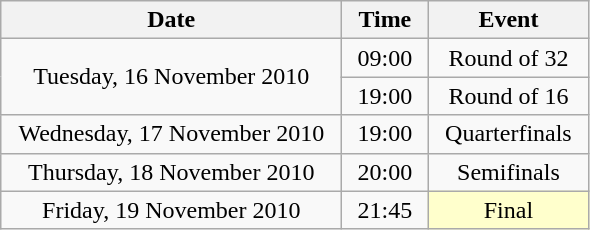<table class = "wikitable" style="text-align:center;">
<tr>
<th width=220>Date</th>
<th width=50>Time</th>
<th width=100>Event</th>
</tr>
<tr>
<td rowspan=2>Tuesday, 16 November 2010</td>
<td>09:00</td>
<td>Round of 32</td>
</tr>
<tr>
<td>19:00</td>
<td>Round of 16</td>
</tr>
<tr>
<td>Wednesday, 17 November 2010</td>
<td>19:00</td>
<td>Quarterfinals</td>
</tr>
<tr>
<td>Thursday, 18 November 2010</td>
<td>20:00</td>
<td>Semifinals</td>
</tr>
<tr>
<td>Friday, 19 November 2010</td>
<td>21:45</td>
<td bgcolor=ffffcc>Final</td>
</tr>
</table>
